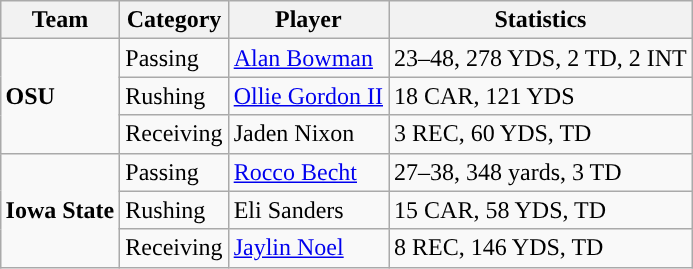<table class="wikitable" style="float: right;">
<tr>
<th>Team</th>
<th>Category</th>
<th>Player</th>
<th>Statistics</th>
</tr>
<tr>
<td rowspan=3><strong>OSU</strong></td>
<td>Passing</td>
<td><a href='#'>Alan Bowman</a></td>
<td>23–48, 278 YDS, 2 TD, 2 INT</td>
</tr>
<tr>
<td>Rushing</td>
<td><a href='#'>Ollie Gordon II</a></td>
<td>18 CAR, 121 YDS</td>
</tr>
<tr>
<td>Receiving</td>
<td>Jaden Nixon</td>
<td>3 REC, 60 YDS, TD</td>
</tr>
<tr>
<td rowspan=3><strong>Iowa State</strong></td>
<td>Passing</td>
<td><a href='#'>Rocco Becht</a></td>
<td>27–38, 348 yards, 3 TD</td>
</tr>
<tr>
<td>Rushing</td>
<td>Eli Sanders</td>
<td>15 CAR, 58 YDS, TD</td>
</tr>
<tr>
<td>Receiving</td>
<td><a href='#'>Jaylin Noel</a></td>
<td>8 REC, 146 YDS, TD</td>
</tr>
</table>
